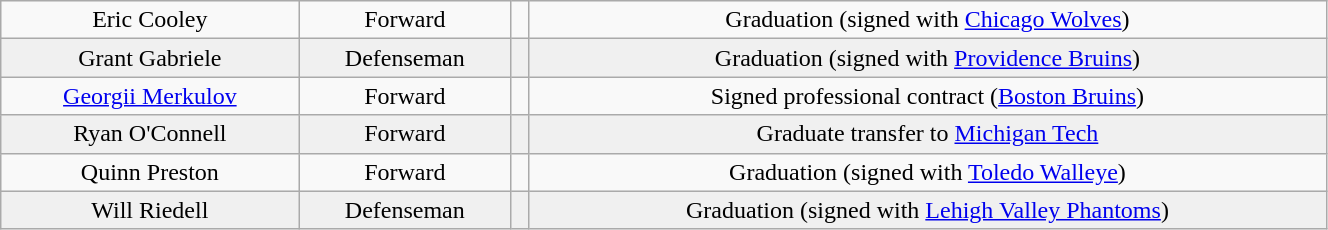<table class="wikitable" width="70%">
<tr align="center" bgcolor="">
<td>Eric Cooley</td>
<td>Forward</td>
<td></td>
<td>Graduation (signed with <a href='#'>Chicago Wolves</a>)</td>
</tr>
<tr align="center" bgcolor="f0f0f0">
<td>Grant Gabriele</td>
<td>Defenseman</td>
<td></td>
<td>Graduation (signed with <a href='#'>Providence Bruins</a>)</td>
</tr>
<tr align="center" bgcolor="">
<td><a href='#'>Georgii Merkulov</a></td>
<td>Forward</td>
<td></td>
<td>Signed professional contract (<a href='#'>Boston Bruins</a>)</td>
</tr>
<tr align="center" bgcolor="f0f0f0">
<td>Ryan O'Connell</td>
<td>Forward</td>
<td></td>
<td>Graduate transfer to <a href='#'>Michigan Tech</a></td>
</tr>
<tr align="center" bgcolor="">
<td>Quinn Preston</td>
<td>Forward</td>
<td></td>
<td>Graduation (signed with <a href='#'>Toledo Walleye</a>)</td>
</tr>
<tr align="center" bgcolor="f0f0f0">
<td>Will Riedell</td>
<td>Defenseman</td>
<td></td>
<td>Graduation (signed with <a href='#'>Lehigh Valley Phantoms</a>)</td>
</tr>
</table>
